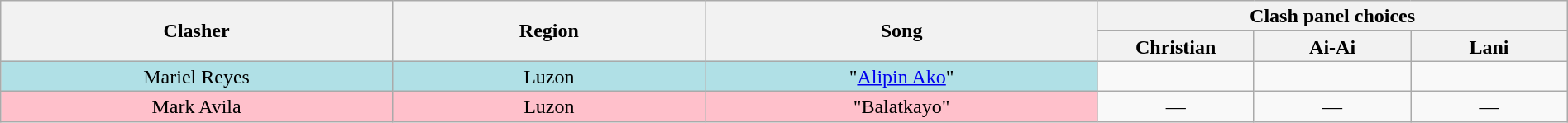<table class="wikitable" style="text-align:center; line-height:17px; width:100%;">
<tr>
<th rowspan="2" width="25%">Clasher</th>
<th rowspan="2">Region</th>
<th rowspan="2" width="25%">Song</th>
<th colspan="3" width="30%">Clash panel choices</th>
</tr>
<tr>
<th width="10%">Christian</th>
<th width="10%">Ai-Ai</th>
<th width="10%">Lani</th>
</tr>
<tr>
<td style="background:#b0e0e6;">Mariel Reyes</td>
<td style="background:#b0e0e6;">Luzon</td>
<td style="background:#b0e0e6;">"<a href='#'>Alipin Ako</a>"</td>
<td><strong></strong></td>
<td><strong></strong></td>
<td><strong></strong></td>
</tr>
<tr>
<td style="background:pink;">Mark Avila</td>
<td style="background:pink;">Luzon</td>
<td style="background:pink;">"Balatkayo"</td>
<td>—</td>
<td>—</td>
<td>—</td>
</tr>
</table>
